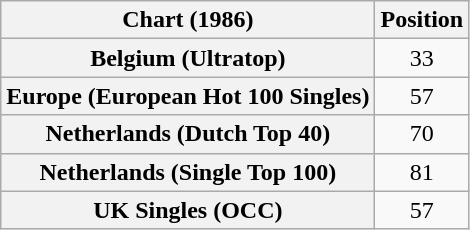<table class="wikitable sortable plainrowheaders" style="text-align:center">
<tr>
<th>Chart (1986)</th>
<th>Position</th>
</tr>
<tr>
<th scope="row">Belgium (Ultratop)</th>
<td>33</td>
</tr>
<tr>
<th scope="row">Europe (European Hot 100 Singles)</th>
<td>57</td>
</tr>
<tr>
<th scope="row">Netherlands (Dutch Top 40)</th>
<td>70</td>
</tr>
<tr>
<th scope="row">Netherlands (Single Top 100)</th>
<td>81</td>
</tr>
<tr>
<th scope="row">UK Singles (OCC)</th>
<td>57</td>
</tr>
</table>
